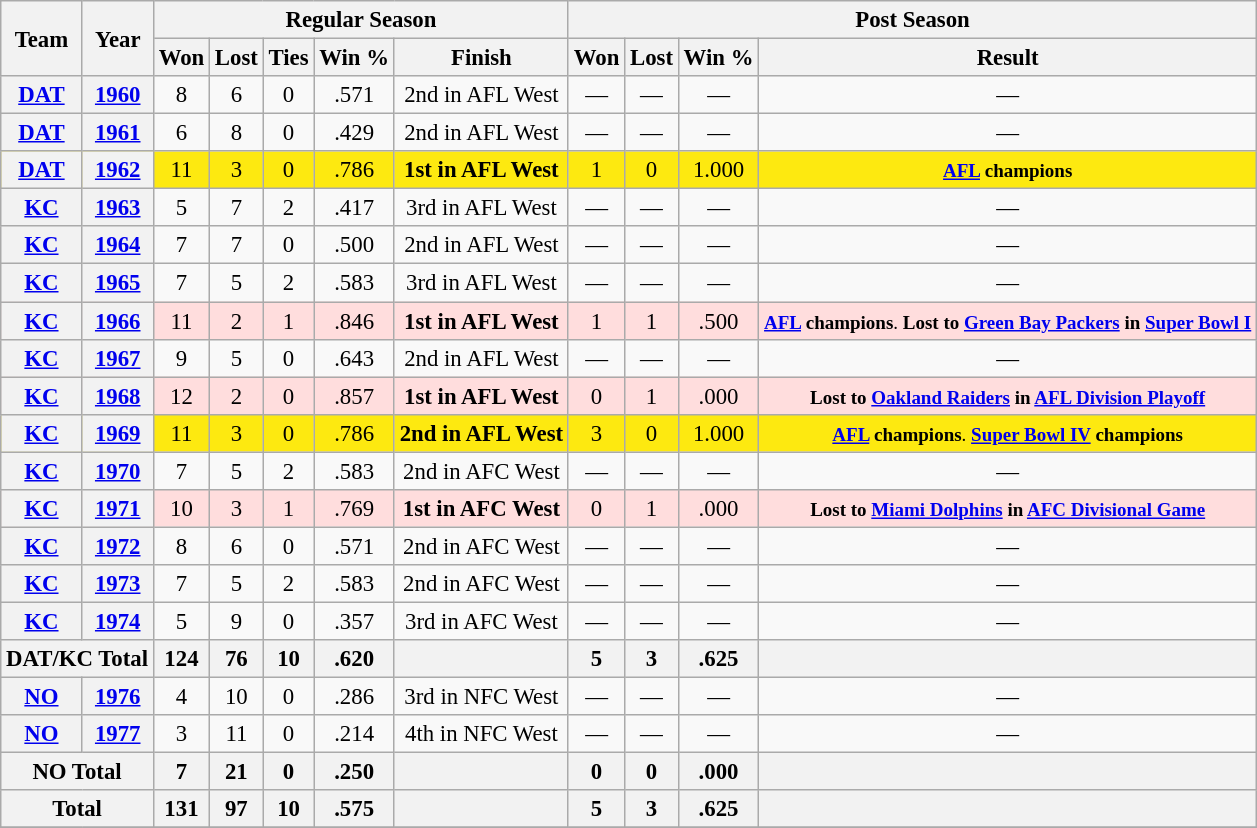<table class="wikitable" style="font-size: 95%; text-align:center;">
<tr>
<th rowspan="2">Team</th>
<th rowspan="2">Year</th>
<th colspan="5">Regular Season</th>
<th colspan="4">Post Season</th>
</tr>
<tr>
<th>Won</th>
<th>Lost</th>
<th>Ties</th>
<th>Win %</th>
<th>Finish</th>
<th>Won</th>
<th>Lost</th>
<th>Win %</th>
<th>Result</th>
</tr>
<tr>
<th><a href='#'>DAT</a></th>
<th><a href='#'>1960</a></th>
<td>8</td>
<td>6</td>
<td>0</td>
<td>.571</td>
<td>2nd in AFL West</td>
<td>—</td>
<td>—</td>
<td>—</td>
<td>—</td>
</tr>
<tr>
<th><a href='#'>DAT</a></th>
<th><a href='#'>1961</a></th>
<td>6</td>
<td>8</td>
<td>0</td>
<td>.429</td>
<td>2nd in AFL West</td>
<td>—</td>
<td>—</td>
<td>—</td>
<td>—</td>
</tr>
<tr ! style="background:#FDE910;">
<th><a href='#'>DAT</a></th>
<th><a href='#'>1962</a></th>
<td>11</td>
<td>3</td>
<td>0</td>
<td>.786</td>
<td><strong>1st in AFL West</strong></td>
<td>1</td>
<td>0</td>
<td>1.000</td>
<td><small><strong><a href='#'>AFL</a> champions</strong></small></td>
</tr>
<tr>
<th><a href='#'>KC</a></th>
<th><a href='#'>1963</a></th>
<td>5</td>
<td>7</td>
<td>2</td>
<td>.417</td>
<td>3rd in AFL West</td>
<td>—</td>
<td>—</td>
<td>—</td>
<td>—</td>
</tr>
<tr>
<th><a href='#'>KC</a></th>
<th><a href='#'>1964</a></th>
<td>7</td>
<td>7</td>
<td>0</td>
<td>.500</td>
<td>2nd in AFL West</td>
<td>—</td>
<td>—</td>
<td>—</td>
<td>—</td>
</tr>
<tr>
<th><a href='#'>KC</a></th>
<th><a href='#'>1965</a></th>
<td>7</td>
<td>5</td>
<td>2</td>
<td>.583</td>
<td>3rd in AFL West</td>
<td>—</td>
<td>—</td>
<td>—</td>
<td>—</td>
</tr>
<tr ! style="background:#fdd;">
<th><a href='#'>KC</a></th>
<th><a href='#'>1966</a></th>
<td>11</td>
<td>2</td>
<td>1</td>
<td>.846</td>
<td><strong>1st in AFL West</strong></td>
<td>1</td>
<td>1</td>
<td>.500</td>
<td><small><strong><a href='#'>AFL</a> champions</strong>. <strong>Lost to <a href='#'>Green Bay Packers</a> in <a href='#'>Super Bowl I</a></strong></small></td>
</tr>
<tr>
<th><a href='#'>KC</a></th>
<th><a href='#'>1967</a></th>
<td>9</td>
<td>5</td>
<td>0</td>
<td>.643</td>
<td>2nd in AFL West</td>
<td>—</td>
<td>—</td>
<td>—</td>
<td>—</td>
</tr>
<tr ! style="background:#fdd;">
<th><a href='#'>KC</a></th>
<th><a href='#'>1968</a></th>
<td>12</td>
<td>2</td>
<td>0</td>
<td>.857</td>
<td><strong>1st in AFL West</strong></td>
<td>0</td>
<td>1</td>
<td>.000</td>
<td><small><strong>Lost to <a href='#'>Oakland Raiders</a> in <a href='#'>AFL Division Playoff</a></strong></small></td>
</tr>
<tr ! style="background:#FDE910;">
<th><a href='#'>KC</a></th>
<th><a href='#'>1969</a></th>
<td>11</td>
<td>3</td>
<td>0</td>
<td>.786</td>
<td><strong>2nd in AFL West</strong></td>
<td>3</td>
<td>0</td>
<td>1.000</td>
<td><small><strong><a href='#'>AFL</a> champions</strong>. <strong><a href='#'>Super Bowl IV</a> champions</strong></small></td>
</tr>
<tr>
<th><a href='#'>KC</a></th>
<th><a href='#'>1970</a></th>
<td>7</td>
<td>5</td>
<td>2</td>
<td>.583</td>
<td>2nd in AFC West</td>
<td>—</td>
<td>—</td>
<td>—</td>
<td>—</td>
</tr>
<tr ! style="background:#fdd;">
<th><a href='#'>KC</a></th>
<th><a href='#'>1971</a></th>
<td>10</td>
<td>3</td>
<td>1</td>
<td>.769</td>
<td><strong>1st in AFC West</strong></td>
<td>0</td>
<td>1</td>
<td>.000</td>
<td><small><strong>Lost to <a href='#'>Miami Dolphins</a> in <a href='#'>AFC Divisional Game</a></strong></small></td>
</tr>
<tr>
<th><a href='#'>KC</a></th>
<th><a href='#'>1972</a></th>
<td>8</td>
<td>6</td>
<td>0</td>
<td>.571</td>
<td>2nd in AFC West</td>
<td>—</td>
<td>—</td>
<td>—</td>
<td>—</td>
</tr>
<tr>
<th><a href='#'>KC</a></th>
<th><a href='#'>1973</a></th>
<td>7</td>
<td>5</td>
<td>2</td>
<td>.583</td>
<td>2nd in AFC West</td>
<td>—</td>
<td>—</td>
<td>—</td>
<td>—</td>
</tr>
<tr>
<th><a href='#'>KC</a></th>
<th><a href='#'>1974</a></th>
<td>5</td>
<td>9</td>
<td>0</td>
<td>.357</td>
<td>3rd in AFC West</td>
<td>—</td>
<td>—</td>
<td>—</td>
<td>—</td>
</tr>
<tr>
<th colspan="2">DAT/KC Total</th>
<th>124</th>
<th>76</th>
<th>10</th>
<th>.620</th>
<th></th>
<th>5</th>
<th>3</th>
<th>.625</th>
<th></th>
</tr>
<tr>
<th><a href='#'>NO</a></th>
<th><a href='#'>1976</a></th>
<td>4</td>
<td>10</td>
<td>0</td>
<td>.286</td>
<td>3rd in NFC West</td>
<td>—</td>
<td>—</td>
<td>—</td>
<td>—</td>
</tr>
<tr>
<th><a href='#'>NO</a></th>
<th><a href='#'>1977</a></th>
<td>3</td>
<td>11</td>
<td>0</td>
<td>.214</td>
<td>4th in NFC West</td>
<td>—</td>
<td>—</td>
<td>—</td>
<td>—</td>
</tr>
<tr>
<th colspan="2">NO Total</th>
<th>7</th>
<th>21</th>
<th>0</th>
<th>.250</th>
<th></th>
<th>0</th>
<th>0</th>
<th>.000</th>
<th></th>
</tr>
<tr>
<th colspan="2">Total</th>
<th>131</th>
<th>97</th>
<th>10</th>
<th>.575</th>
<th></th>
<th>5</th>
<th>3</th>
<th>.625</th>
<th></th>
</tr>
<tr>
</tr>
</table>
